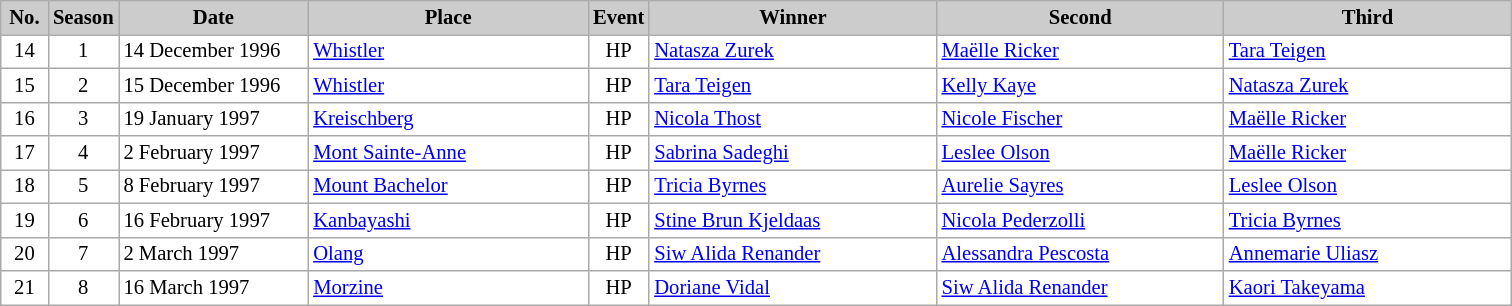<table class="wikitable plainrowheaders" style="background:#fff; font-size:86%; border:grey solid 1px; border-collapse:collapse;">
<tr style="background:#ccc; text-align:center;">
<th scope="col" style="background:#ccc; width:25px;">No.</th>
<th scope="col" style="background:#ccc; width:30px;">Season</th>
<th scope="col" style="background:#ccc; width:120px;">Date</th>
<th scope="col" style="background:#ccc; width:180px;">Place</th>
<th scope="col" style="background:#ccc; width:15px;">Event</th>
<th scope="col" style="background:#ccc; width:185px;">Winner</th>
<th scope="col" style="background:#ccc; width:185px;">Second</th>
<th scope="col" style="background:#ccc; width:185px;">Third</th>
</tr>
<tr>
<td align=center>14</td>
<td align=center>1</td>
<td>14 December 1996</td>
<td> <a href='#'>Whistler</a></td>
<td align=center>HP</td>
<td> <a href='#'>Natasza Zurek</a></td>
<td> <a href='#'>Maëlle Ricker</a></td>
<td> <a href='#'>Tara Teigen</a></td>
</tr>
<tr>
<td align=center>15</td>
<td align=center>2</td>
<td>15 December 1996</td>
<td> <a href='#'>Whistler</a></td>
<td align=center>HP</td>
<td> <a href='#'>Tara Teigen</a></td>
<td> <a href='#'>Kelly Kaye</a></td>
<td> <a href='#'>Natasza Zurek</a></td>
</tr>
<tr>
<td align=center>16</td>
<td align=center>3</td>
<td>19 January 1997</td>
<td> <a href='#'>Kreischberg</a></td>
<td align=center>HP</td>
<td> <a href='#'>Nicola Thost</a></td>
<td> <a href='#'>Nicole Fischer</a></td>
<td> <a href='#'>Maëlle Ricker</a></td>
</tr>
<tr>
<td align=center>17</td>
<td align=center>4</td>
<td>2 February 1997</td>
<td> <a href='#'>Mont Sainte-Anne</a></td>
<td align=center>HP</td>
<td> <a href='#'>Sabrina Sadeghi</a></td>
<td> <a href='#'>Leslee Olson</a></td>
<td> <a href='#'>Maëlle Ricker</a></td>
</tr>
<tr>
<td align=center>18</td>
<td align=center>5</td>
<td>8 February 1997</td>
<td> <a href='#'>Mount Bachelor</a></td>
<td align=center>HP</td>
<td> <a href='#'>Tricia Byrnes</a></td>
<td> <a href='#'>Aurelie Sayres</a></td>
<td> <a href='#'>Leslee Olson</a></td>
</tr>
<tr>
<td align=center>19</td>
<td align=center>6</td>
<td>16 February 1997</td>
<td> <a href='#'>Kanbayashi</a></td>
<td align=center>HP</td>
<td> <a href='#'>Stine Brun Kjeldaas</a></td>
<td> <a href='#'>Nicola Pederzolli</a></td>
<td> <a href='#'>Tricia Byrnes</a></td>
</tr>
<tr>
<td align=center>20</td>
<td align=center>7</td>
<td>2 March 1997</td>
<td> <a href='#'>Olang</a></td>
<td align=center>HP</td>
<td> <a href='#'>Siw Alida Renander</a></td>
<td> <a href='#'>Alessandra Pescosta</a></td>
<td> <a href='#'>Annemarie Uliasz</a></td>
</tr>
<tr>
<td align=center>21</td>
<td align=center>8</td>
<td>16 March 1997</td>
<td> <a href='#'>Morzine</a></td>
<td align=center>HP</td>
<td> <a href='#'>Doriane Vidal</a></td>
<td> <a href='#'>Siw Alida Renander</a></td>
<td> <a href='#'>Kaori Takeyama</a></td>
</tr>
</table>
